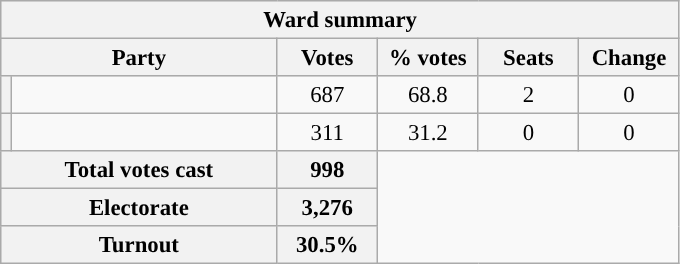<table class="wikitable" style="font-size: 95%;">
<tr style="background-color:#E9E9E9">
<th colspan="6">Ward summary</th>
</tr>
<tr style="background-color:#E9E9E9">
<th colspan="2">Party</th>
<th style="width: 60px">Votes</th>
<th style="width: 60px">% votes</th>
<th style="width: 60px">Seats</th>
<th style="width: 60px">Change</th>
</tr>
<tr>
<th style="background-color: "></th>
<td style="width: 170px"><a href='#'></a></td>
<td align="center">687</td>
<td align="center">68.8</td>
<td align="center">2</td>
<td align="center">0</td>
</tr>
<tr>
<th style="background-color: "></th>
<td style="width: 170px"><a href='#'></a></td>
<td align="center">311</td>
<td align="center">31.2</td>
<td align="center">0</td>
<td align="center">0</td>
</tr>
<tr style="background-color:#E9E9E9">
<th colspan="2">Total votes cast</th>
<th style="width: 60px">998</th>
</tr>
<tr style="background-color:#E9E9E9">
<th colspan="2">Electorate</th>
<th style="width: 60px">3,276</th>
</tr>
<tr style="background-color:#E9E9E9">
<th colspan="2">Turnout</th>
<th style="width: 60px">30.5%</th>
</tr>
</table>
